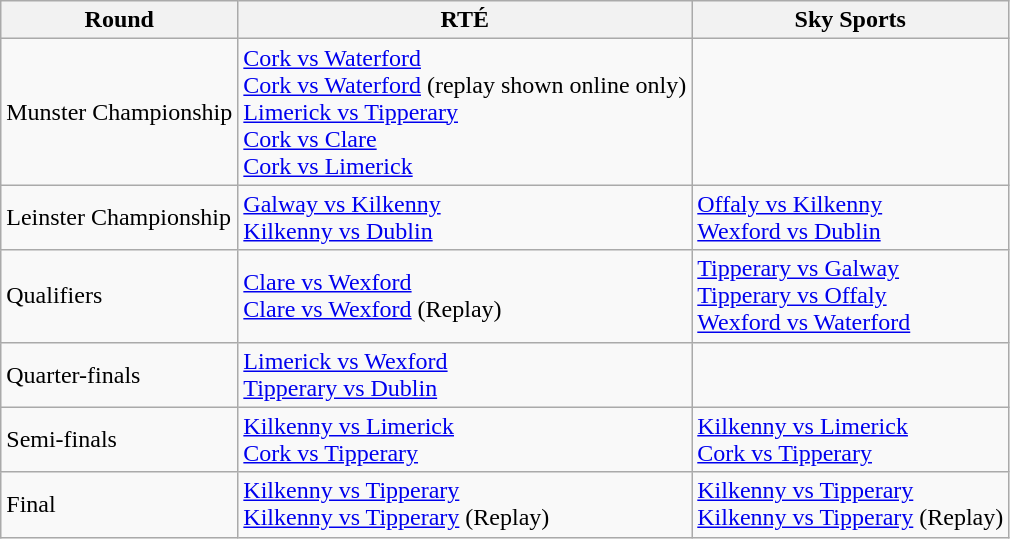<table class="wikitable">
<tr>
<th>Round</th>
<th>RTÉ</th>
<th>Sky Sports</th>
</tr>
<tr>
<td>Munster Championship</td>
<td><a href='#'>Cork vs Waterford</a><br><a href='#'>Cork vs Waterford</a> (replay shown online only) <br> <a href='#'>Limerick vs Tipperary</a><br><a href='#'>Cork vs Clare</a><br><a href='#'>Cork vs Limerick</a></td>
<td><br></td>
</tr>
<tr>
<td>Leinster Championship</td>
<td><a href='#'>Galway vs Kilkenny</a><br> <a href='#'>Kilkenny vs Dublin</a> <br></td>
<td><a href='#'>Offaly vs Kilkenny</a> <br> <a href='#'>Wexford vs Dublin</a></td>
</tr>
<tr>
<td>Qualifiers</td>
<td><a href='#'>Clare vs Wexford</a><br><a href='#'>Clare vs Wexford</a> (Replay)</td>
<td><a href='#'>Tipperary vs Galway</a><br><a href='#'>Tipperary vs Offaly</a><br><a href='#'>Wexford vs Waterford</a></td>
</tr>
<tr>
<td>Quarter-finals</td>
<td><a href='#'>Limerick vs Wexford</a><br><a href='#'>Tipperary vs Dublin</a></td>
<td></td>
</tr>
<tr>
<td>Semi-finals</td>
<td><a href='#'>Kilkenny vs Limerick</a><br><a href='#'>Cork vs Tipperary</a></td>
<td><a href='#'>Kilkenny vs Limerick</a><br><a href='#'>Cork vs Tipperary</a></td>
</tr>
<tr>
<td>Final</td>
<td><a href='#'>Kilkenny vs Tipperary</a><br><a href='#'>Kilkenny vs Tipperary</a> (Replay)</td>
<td><a href='#'>Kilkenny vs Tipperary</a><br><a href='#'>Kilkenny vs Tipperary</a> (Replay)</td>
</tr>
</table>
